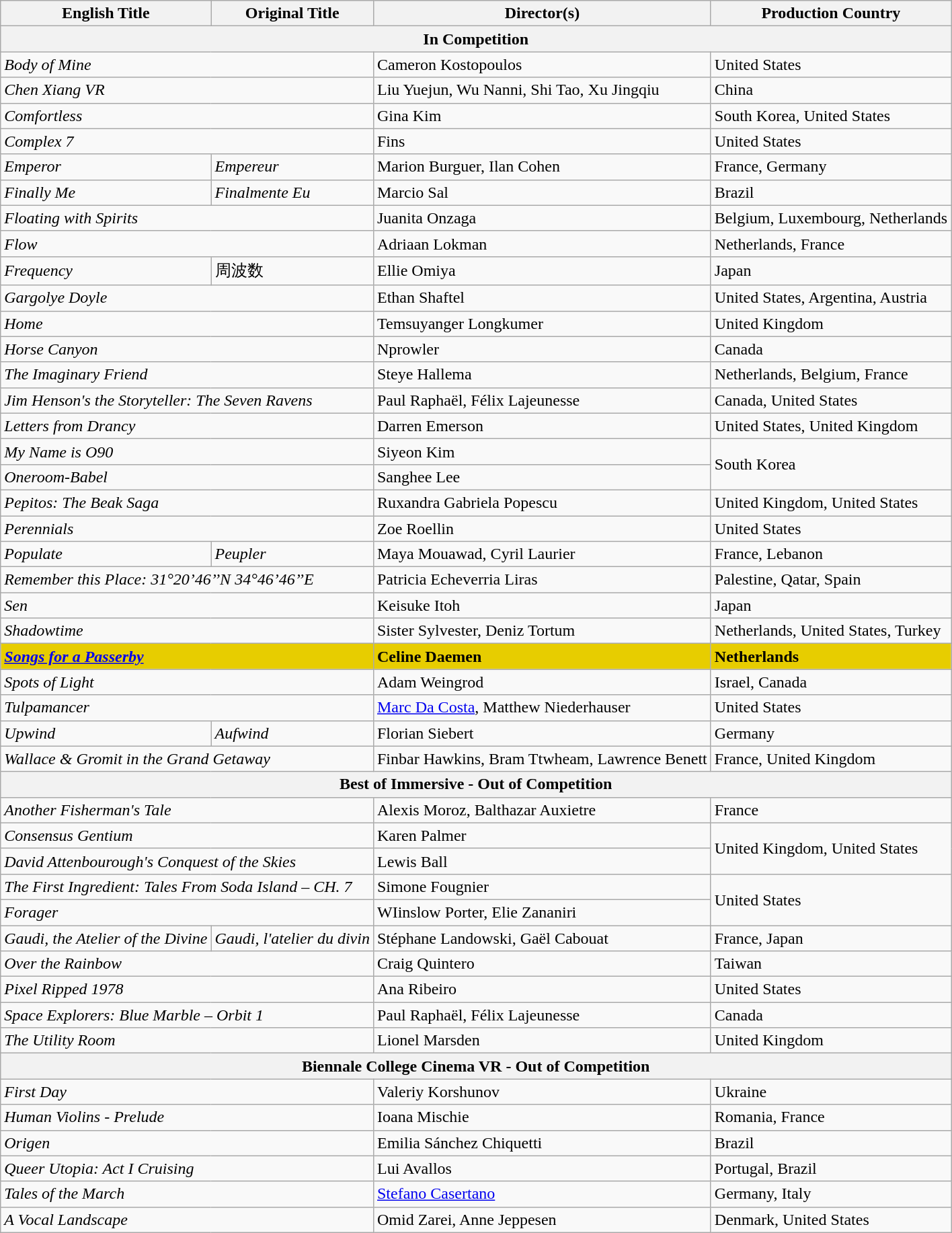<table class="wikitable">
<tr>
<th>English Title</th>
<th>Original Title</th>
<th>Director(s)</th>
<th>Production Country</th>
</tr>
<tr>
<th colspan="4">In Competition</th>
</tr>
<tr>
<td colspan="2"><em>Body of Mine</em></td>
<td>Cameron Kostopoulos</td>
<td>United States</td>
</tr>
<tr>
<td colspan="2"><em>Chen Xiang VR</em></td>
<td>Liu Yuejun, Wu Nanni, Shi Tao, Xu Jingqiu</td>
<td>China</td>
</tr>
<tr>
<td colspan="2"><em>Comfortless</em></td>
<td>Gina Kim</td>
<td>South Korea, United States</td>
</tr>
<tr>
<td colspan="2"><em>Complex 7</em></td>
<td>Fins</td>
<td>United States</td>
</tr>
<tr>
<td><em>Emperor</em></td>
<td><em>Empereur</em></td>
<td>Marion Burguer, Ilan Cohen</td>
<td>France, Germany</td>
</tr>
<tr>
<td><em>Finally Me</em></td>
<td><em>Finalmente Eu</em></td>
<td>Marcio Sal</td>
<td>Brazil</td>
</tr>
<tr>
<td colspan="2"><em>Floating with Spirits</em></td>
<td>Juanita Onzaga</td>
<td>Belgium, Luxembourg, Netherlands</td>
</tr>
<tr>
<td colspan="2"><em>Flow</em></td>
<td>Adriaan Lokman</td>
<td>Netherlands, France</td>
</tr>
<tr>
<td><em>Frequency</em></td>
<td>周波数</td>
<td>Ellie Omiya</td>
<td>Japan</td>
</tr>
<tr>
<td colspan="2"><em>Gargolye Doyle</em></td>
<td>Ethan Shaftel</td>
<td>United States, Argentina, Austria</td>
</tr>
<tr>
<td colspan="2"><em>Home</em></td>
<td>Temsuyanger Longkumer</td>
<td>United Kingdom</td>
</tr>
<tr>
<td colspan="2"><em>Horse Canyon</em></td>
<td>Nprowler</td>
<td>Canada</td>
</tr>
<tr>
<td colspan="2"><em>The Imaginary Friend</em></td>
<td>Steye Hallema</td>
<td>Netherlands, Belgium, France</td>
</tr>
<tr>
<td colspan="2"><em>Jim Henson's the Storyteller: The Seven Ravens</em></td>
<td>Paul Raphaël, Félix Lajeunesse</td>
<td>Canada, United States</td>
</tr>
<tr>
<td colspan="2"><em>Letters from Drancy</em></td>
<td>Darren Emerson</td>
<td>United States, United Kingdom</td>
</tr>
<tr>
<td colspan="2"><em>My Name is O90</em></td>
<td>Siyeon Kim</td>
<td rowspan="2">South Korea</td>
</tr>
<tr>
<td colspan="2"><em>Oneroom-Babel</em></td>
<td>Sanghee Lee</td>
</tr>
<tr>
<td colspan="2"><em>Pepitos: The Beak Saga</em></td>
<td>Ruxandra Gabriela Popescu</td>
<td>United Kingdom, United States</td>
</tr>
<tr>
<td colspan="2"><em>Perennials</em></td>
<td>Zoe Roellin</td>
<td>United States</td>
</tr>
<tr>
<td><em>Populate</em></td>
<td><em>Peupler</em></td>
<td>Maya Mouawad, Cyril Laurier</td>
<td>France, Lebanon</td>
</tr>
<tr>
<td colspan="2"><em>Remember this Place: 31°20’46’’N 34°46’46’’E</em></td>
<td>Patricia Echeverria Liras</td>
<td>Palestine, Qatar, Spain</td>
</tr>
<tr>
<td colspan="2"><em>Sen</em></td>
<td>Keisuke Itoh</td>
<td>Japan</td>
</tr>
<tr>
<td colspan="2"><em>Shadowtime</em></td>
<td>Sister Sylvester, Deniz Tortum</td>
<td>Netherlands, United States, Turkey</td>
</tr>
<tr style="background:#E7CD00;">
<td colspan="2"><strong><em><a href='#'>Songs for a Passerby</a></em></strong></td>
<td><strong>Celine Daemen</strong></td>
<td><strong>Netherlands</strong></td>
</tr>
<tr>
<td colspan="2"><em>Spots of Light</em></td>
<td>Adam Weingrod</td>
<td>Israel, Canada</td>
</tr>
<tr>
<td colspan="2"><em>Tulpamancer</em></td>
<td><a href='#'>Marc Da Costa</a>, Matthew Niederhauser</td>
<td>United States</td>
</tr>
<tr>
<td><em>Upwind</em></td>
<td><em>Aufwind</em></td>
<td>Florian Siebert</td>
<td>Germany</td>
</tr>
<tr>
<td colspan="2"><em>Wallace & Gromit in the Grand Getaway</em></td>
<td>Finbar Hawkins, Bram Ttwheam, Lawrence Benett</td>
<td>France, United Kingdom</td>
</tr>
<tr>
<th colspan="4">Best of Immersive - Out of Competition</th>
</tr>
<tr>
<td colspan="2"><em>Another Fisherman's Tale</em></td>
<td>Alexis Moroz, Balthazar Auxietre</td>
<td>France</td>
</tr>
<tr>
<td colspan="2"><em>Consensus Gentium</em></td>
<td>Karen Palmer</td>
<td rowspan="2">United Kingdom, United States</td>
</tr>
<tr>
<td colspan="2"><em>David Attenbourough's Conquest of the Skies</em></td>
<td>Lewis Ball</td>
</tr>
<tr>
<td colspan="2"><em>The First Ingredient: Tales From Soda Island – CH. 7</em></td>
<td>Simone Fougnier</td>
<td rowspan="2">United States</td>
</tr>
<tr>
<td colspan="2"><em>Forager</em></td>
<td>WIinslow Porter, Elie Zananiri</td>
</tr>
<tr>
<td><em>Gaudi, the Atelier of the Divine</em></td>
<td><em>Gaudi, l'atelier du divin</em></td>
<td>Stéphane Landowski, Gaël Cabouat</td>
<td>France, Japan</td>
</tr>
<tr>
<td colspan="2"><em>Over the Rainbow</em></td>
<td>Craig Quintero</td>
<td>Taiwan</td>
</tr>
<tr>
<td colspan="2"><em>Pixel Ripped 1978</em></td>
<td>Ana Ribeiro</td>
<td>United States</td>
</tr>
<tr>
<td colspan="2"><em>Space Explorers: Blue Marble – Orbit 1</em></td>
<td>Paul Raphaël, Félix Lajeunesse</td>
<td>Canada</td>
</tr>
<tr>
<td colspan="2"><em>The Utility Room</em></td>
<td>Lionel Marsden</td>
<td>United Kingdom</td>
</tr>
<tr>
<th colspan="4">Biennale College Cinema VR - Out of Competition</th>
</tr>
<tr>
<td colspan="2"><em>First Day</em></td>
<td>Valeriy Korshunov</td>
<td>Ukraine</td>
</tr>
<tr>
<td colspan="2"><em>Human Violins - Prelude</em></td>
<td>Ioana Mischie</td>
<td>Romania, France</td>
</tr>
<tr>
<td colspan="2"><em>Origen</em></td>
<td>Emilia Sánchez Chiquetti</td>
<td>Brazil</td>
</tr>
<tr>
<td colspan="2"><em>Queer Utopia: Act I Cruising</em></td>
<td>Lui Avallos</td>
<td>Portugal, Brazil</td>
</tr>
<tr>
<td colspan="2"><em>Tales of the March</em></td>
<td><a href='#'>Stefano Casertano</a></td>
<td>Germany, Italy</td>
</tr>
<tr>
<td colspan="2"><em>A Vocal Landscape</em></td>
<td>Omid Zarei, Anne Jeppesen</td>
<td>Denmark, United States</td>
</tr>
</table>
